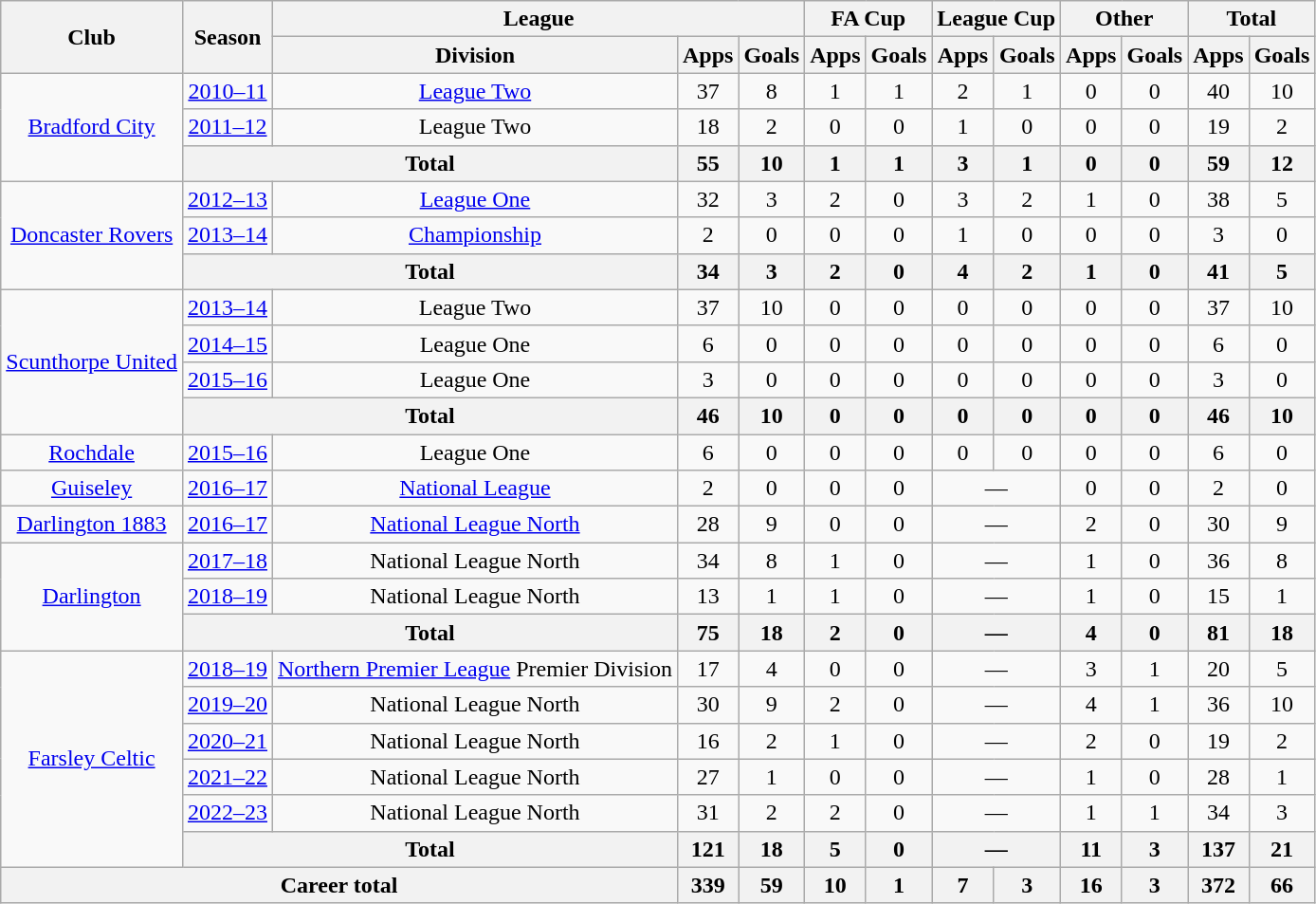<table class="wikitable" style="text-align: center">
<tr>
<th rowspan="2">Club</th>
<th rowspan="2">Season</th>
<th colspan="3">League</th>
<th colspan="2">FA Cup</th>
<th colspan="2">League Cup</th>
<th colspan="2">Other</th>
<th colspan="2">Total</th>
</tr>
<tr>
<th>Division</th>
<th>Apps</th>
<th>Goals</th>
<th>Apps</th>
<th>Goals</th>
<th>Apps</th>
<th>Goals</th>
<th>Apps</th>
<th>Goals</th>
<th>Apps</th>
<th>Goals</th>
</tr>
<tr>
<td rowspan="3"><a href='#'>Bradford City</a></td>
<td><a href='#'>2010–11</a></td>
<td><a href='#'>League Two</a></td>
<td>37</td>
<td>8</td>
<td>1</td>
<td>1</td>
<td>2</td>
<td>1</td>
<td>0</td>
<td>0</td>
<td>40</td>
<td>10</td>
</tr>
<tr>
<td><a href='#'>2011–12</a></td>
<td>League Two</td>
<td>18</td>
<td>2</td>
<td>0</td>
<td>0</td>
<td>1</td>
<td>0</td>
<td>0</td>
<td>0</td>
<td>19</td>
<td>2</td>
</tr>
<tr>
<th colspan="2">Total</th>
<th>55</th>
<th>10</th>
<th>1</th>
<th>1</th>
<th>3</th>
<th>1</th>
<th>0</th>
<th>0</th>
<th>59</th>
<th>12</th>
</tr>
<tr>
<td rowspan="3"><a href='#'>Doncaster Rovers</a></td>
<td><a href='#'>2012–13</a></td>
<td><a href='#'>League One</a></td>
<td>32</td>
<td>3</td>
<td>2</td>
<td>0</td>
<td>3</td>
<td>2</td>
<td>1</td>
<td>0</td>
<td>38</td>
<td>5</td>
</tr>
<tr>
<td><a href='#'>2013–14</a></td>
<td><a href='#'>Championship</a></td>
<td>2</td>
<td>0</td>
<td>0</td>
<td>0</td>
<td>1</td>
<td>0</td>
<td>0</td>
<td>0</td>
<td>3</td>
<td>0</td>
</tr>
<tr>
<th colspan="2">Total</th>
<th>34</th>
<th>3</th>
<th>2</th>
<th>0</th>
<th>4</th>
<th>2</th>
<th>1</th>
<th>0</th>
<th>41</th>
<th>5</th>
</tr>
<tr>
<td rowspan="4"><a href='#'>Scunthorpe United</a></td>
<td><a href='#'>2013–14</a></td>
<td>League Two</td>
<td>37</td>
<td>10</td>
<td>0</td>
<td>0</td>
<td>0</td>
<td>0</td>
<td>0</td>
<td>0</td>
<td>37</td>
<td>10</td>
</tr>
<tr>
<td><a href='#'>2014–15</a></td>
<td>League One</td>
<td>6</td>
<td>0</td>
<td>0</td>
<td>0</td>
<td>0</td>
<td>0</td>
<td>0</td>
<td>0</td>
<td>6</td>
<td>0</td>
</tr>
<tr>
<td><a href='#'>2015–16</a></td>
<td>League One</td>
<td>3</td>
<td>0</td>
<td>0</td>
<td>0</td>
<td>0</td>
<td>0</td>
<td>0</td>
<td>0</td>
<td>3</td>
<td>0</td>
</tr>
<tr>
<th colspan="2">Total</th>
<th>46</th>
<th>10</th>
<th>0</th>
<th>0</th>
<th>0</th>
<th>0</th>
<th>0</th>
<th>0</th>
<th>46</th>
<th>10</th>
</tr>
<tr>
<td><a href='#'>Rochdale</a></td>
<td><a href='#'>2015–16</a></td>
<td>League One</td>
<td>6</td>
<td>0</td>
<td>0</td>
<td>0</td>
<td>0</td>
<td>0</td>
<td>0</td>
<td>0</td>
<td>6</td>
<td>0</td>
</tr>
<tr>
<td><a href='#'>Guiseley</a></td>
<td><a href='#'>2016–17</a></td>
<td><a href='#'>National League</a></td>
<td>2</td>
<td>0</td>
<td>0</td>
<td>0</td>
<td colspan=2>—</td>
<td>0</td>
<td>0</td>
<td>2</td>
<td>0</td>
</tr>
<tr>
<td><a href='#'>Darlington 1883</a></td>
<td><a href='#'>2016–17</a></td>
<td><a href='#'>National League North</a></td>
<td>28</td>
<td>9</td>
<td>0</td>
<td>0</td>
<td colspan=2>—</td>
<td>2</td>
<td>0</td>
<td>30</td>
<td>9</td>
</tr>
<tr>
<td rowspan=3><a href='#'>Darlington</a></td>
<td><a href='#'>2017–18</a></td>
<td>National League North</td>
<td>34</td>
<td>8</td>
<td>1</td>
<td>0</td>
<td colspan=2>—</td>
<td>1</td>
<td>0</td>
<td>36</td>
<td>8</td>
</tr>
<tr>
<td><a href='#'>2018–19</a></td>
<td>National League North</td>
<td>13</td>
<td>1</td>
<td>1</td>
<td>0</td>
<td colspan=2>—</td>
<td>1</td>
<td>0</td>
<td>15</td>
<td>1</td>
</tr>
<tr>
<th colspan=2>Total</th>
<th>75</th>
<th>18</th>
<th>2</th>
<th>0</th>
<th colspan=2>—</th>
<th>4</th>
<th>0</th>
<th>81</th>
<th>18</th>
</tr>
<tr>
<td rowspan=6><a href='#'>Farsley Celtic</a></td>
<td><a href='#'>2018–19</a></td>
<td><a href='#'>Northern Premier League</a> Premier Division</td>
<td>17</td>
<td>4</td>
<td>0</td>
<td>0</td>
<td colspan=2>—</td>
<td>3</td>
<td>1</td>
<td>20</td>
<td>5</td>
</tr>
<tr>
<td><a href='#'>2019–20</a></td>
<td>National League North</td>
<td>30</td>
<td>9</td>
<td>2</td>
<td>0</td>
<td colspan=2>—</td>
<td>4</td>
<td>1</td>
<td>36</td>
<td>10</td>
</tr>
<tr>
<td><a href='#'>2020–21</a></td>
<td>National League North</td>
<td>16</td>
<td>2</td>
<td>1</td>
<td>0</td>
<td colspan=2>—</td>
<td>2</td>
<td>0</td>
<td>19</td>
<td>2</td>
</tr>
<tr>
<td><a href='#'>2021–22</a></td>
<td>National League North</td>
<td>27</td>
<td>1</td>
<td>0</td>
<td>0</td>
<td colspan=2>—</td>
<td>1</td>
<td>0</td>
<td>28</td>
<td>1</td>
</tr>
<tr>
<td><a href='#'>2022–23</a></td>
<td>National League North</td>
<td>31</td>
<td>2</td>
<td>2</td>
<td>0</td>
<td colspan=2>—</td>
<td>1</td>
<td>1</td>
<td>34</td>
<td>3</td>
</tr>
<tr>
<th colspan=2>Total</th>
<th>121</th>
<th>18</th>
<th>5</th>
<th>0</th>
<th colspan=2>—</th>
<th>11</th>
<th>3</th>
<th>137</th>
<th>21</th>
</tr>
<tr>
<th colspan=3>Career total</th>
<th>339</th>
<th>59</th>
<th>10</th>
<th>1</th>
<th>7</th>
<th>3</th>
<th>16</th>
<th>3</th>
<th>372</th>
<th>66</th>
</tr>
</table>
